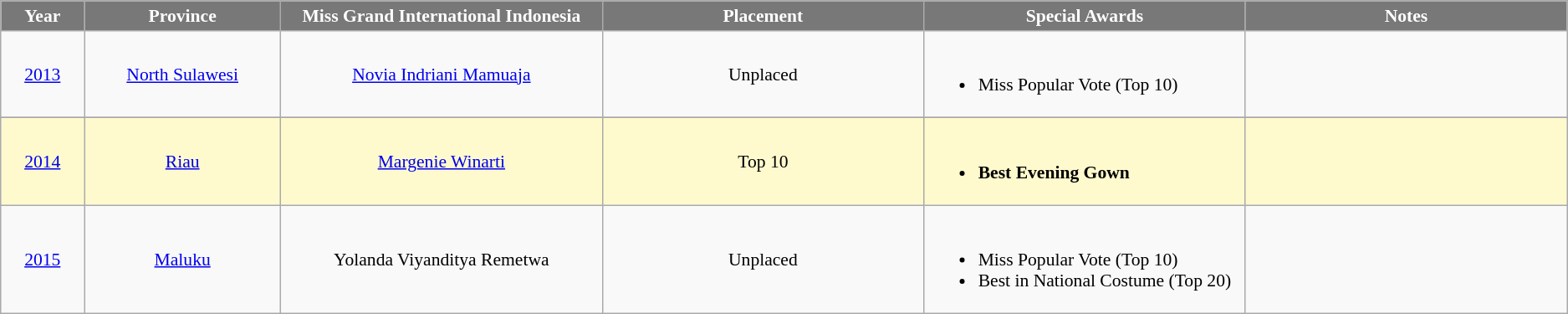<table class="wikitable " style="font-size: 90%; text-align: center">
<tr>
<th width="60" style="background-color:#787878;color:#FFFFFF;">Year</th>
<th width="150" style="background-color:#787878;color:#FFFFFF;">Province</th>
<th width="250" style="background-color:#787878;color:#FFFFFF;">Miss Grand International Indonesia</th>
<th width="250" style="background-color:#787878;color:#FFFFFF;">Placement</th>
<th width="250" style="background-color:#787878;color:#FFFFFF;">Special Awards</th>
<th width="250" style="background-color:#787878;color:#FFFFFF;">Notes</th>
</tr>
<tr>
<td><a href='#'>2013</a></td>
<td><a href='#'>North Sulawesi</a></td>
<td><a href='#'>Novia Indriani Mamuaja</a></td>
<td>Unplaced</td>
<td align="left"><br><ul><li>Miss Popular Vote (Top 10)</li></ul></td>
<td></td>
</tr>
<tr>
</tr>
<tr style="background-color:#FFFACD; ">
<td><a href='#'>2014</a></td>
<td><a href='#'>Riau</a></td>
<td><a href='#'>Margenie Winarti</a></td>
<td>Top 10</td>
<td align="left"><br><ul><li><strong>Best Evening Gown</strong></li></ul></td>
<td></td>
</tr>
<tr>
<td><a href='#'>2015</a></td>
<td><a href='#'>Maluku</a></td>
<td>Yolanda Viyanditya Remetwa</td>
<td>Unplaced</td>
<td align="left"><br><ul><li>Miss Popular Vote (Top 10)</li><li>Best in National Costume (Top 20)</li></ul></td>
<td></td>
</tr>
</table>
